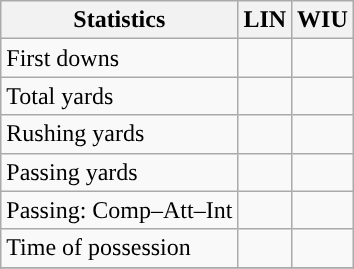<table class="wikitable" style="float: left;">
<tr>
<th>Statistics</th>
<th>LIN</th>
<th>WIU</th>
</tr>
<tr>
<td>First downs</td>
<td></td>
<td></td>
</tr>
<tr>
<td>Total yards</td>
<td></td>
<td></td>
</tr>
<tr>
<td>Rushing yards</td>
<td></td>
<td></td>
</tr>
<tr>
<td>Passing yards</td>
<td></td>
<td></td>
</tr>
<tr>
<td>Passing: Comp–Att–Int</td>
<td></td>
<td></td>
</tr>
<tr>
<td>Time of possession</td>
<td></td>
<td></td>
</tr>
<tr>
</tr>
</table>
